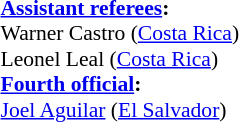<table width=100% style="font-size: 90%">
<tr>
<td><br><strong><a href='#'>Assistant referees</a>:</strong>
<br>Warner Castro (<a href='#'>Costa Rica</a>)
<br>Leonel Leal (<a href='#'>Costa Rica</a>)
<br><strong><a href='#'>Fourth official</a>:</strong>
<br><a href='#'>Joel Aguilar</a> (<a href='#'>El Salvador</a>)</td>
</tr>
</table>
